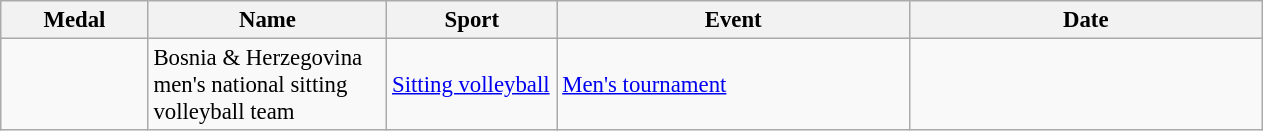<table class="wikitable sortable" style="font-size:95%">
<tr>
<th style="width:6em">Medal</th>
<th style="width:10em">Name</th>
<th style="width:7em">Sport</th>
<th style="width:15em">Event</th>
<th style="width:15em">Date</th>
</tr>
<tr>
<td></td>
<td>Bosnia & Herzegovina men's national sitting volleyball team<br></td>
<td><a href='#'>Sitting volleyball</a></td>
<td><a href='#'>Men's tournament</a></td>
<td></td>
</tr>
</table>
